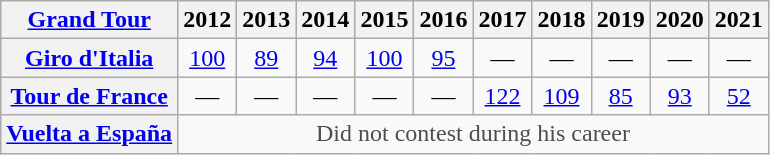<table class="wikitable plainrowheaders">
<tr>
<th scope="col"><a href='#'>Grand Tour</a></th>
<th scope="col">2012</th>
<th scope="col">2013</th>
<th scope="col">2014</th>
<th scope="col">2015</th>
<th scope="col">2016</th>
<th scope="col">2017</th>
<th scope="col">2018</th>
<th scope="col">2019</th>
<th scope="col">2020</th>
<th scope="col">2021</th>
</tr>
<tr style="text-align:center;">
<th scope="row"> <a href='#'>Giro d'Italia</a></th>
<td><a href='#'>100</a></td>
<td><a href='#'>89</a></td>
<td><a href='#'>94</a></td>
<td><a href='#'>100</a></td>
<td><a href='#'>95</a></td>
<td>—</td>
<td>—</td>
<td>—</td>
<td>—</td>
<td>—</td>
</tr>
<tr style="text-align:center;">
<th scope="row"> <a href='#'>Tour de France</a></th>
<td>—</td>
<td>—</td>
<td>—</td>
<td>—</td>
<td>—</td>
<td><a href='#'>122</a></td>
<td><a href='#'>109</a></td>
<td><a href='#'>85</a></td>
<td><a href='#'>93</a></td>
<td><a href='#'>52</a></td>
</tr>
<tr style="text-align:center;">
<th scope="row"> <a href='#'>Vuelta a España</a></th>
<td style="color:#4d4d4d;" colspan=10>Did not contest during his career</td>
</tr>
</table>
